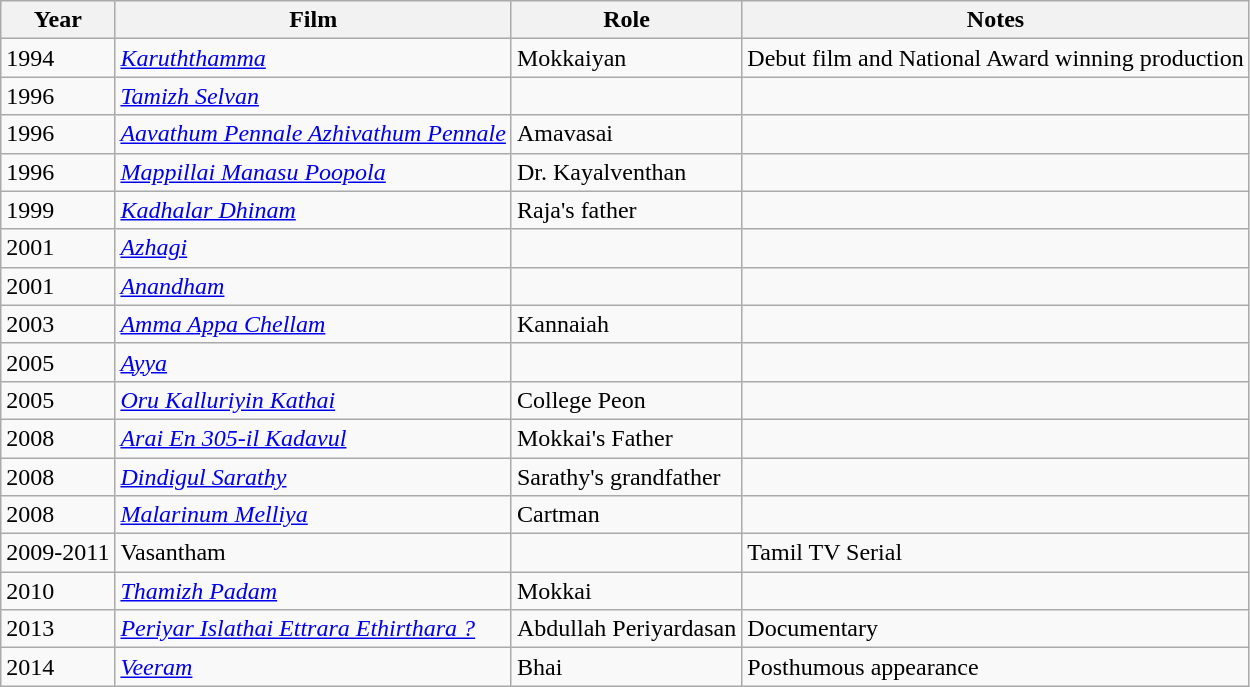<table class="wikitable sortable">
<tr>
<th>Year</th>
<th>Film</th>
<th>Role</th>
<th class=unsortable>Notes</th>
</tr>
<tr>
<td>1994</td>
<td><em><a href='#'>Karuththamma</a></em></td>
<td>Mokkaiyan</td>
<td>Debut film and National Award winning production</td>
</tr>
<tr>
<td>1996</td>
<td><em><a href='#'>Tamizh Selvan</a></em></td>
<td></td>
<td></td>
</tr>
<tr>
<td>1996</td>
<td><em><a href='#'>Aavathum Pennale Azhivathum Pennale</a></em></td>
<td>Amavasai</td>
<td></td>
</tr>
<tr>
<td>1996</td>
<td><em><a href='#'>Mappillai Manasu Poopola</a></em></td>
<td>Dr. Kayalventhan</td>
<td></td>
</tr>
<tr>
<td>1999</td>
<td><em><a href='#'>Kadhalar Dhinam</a></em></td>
<td>Raja's father</td>
<td></td>
</tr>
<tr>
<td>2001</td>
<td><em><a href='#'>Azhagi</a></em></td>
<td></td>
<td></td>
</tr>
<tr>
<td>2001</td>
<td><em><a href='#'>Anandham</a></em></td>
<td></td>
<td></td>
</tr>
<tr>
<td>2003</td>
<td><em><a href='#'>Amma Appa Chellam</a></em></td>
<td>Kannaiah</td>
<td></td>
</tr>
<tr>
<td>2005</td>
<td><em><a href='#'>Ayya</a></em></td>
<td></td>
<td></td>
</tr>
<tr>
<td>2005</td>
<td><em><a href='#'>Oru Kalluriyin Kathai</a></em></td>
<td>College Peon</td>
<td></td>
</tr>
<tr>
<td>2008</td>
<td><em><a href='#'>Arai En 305-il Kadavul</a></em></td>
<td>Mokkai's Father</td>
<td></td>
</tr>
<tr>
<td>2008</td>
<td><em><a href='#'>Dindigul Sarathy</a></em></td>
<td>Sarathy's grandfather</td>
<td></td>
</tr>
<tr>
<td>2008</td>
<td><em><a href='#'>Malarinum Melliya</a></em></td>
<td>Cartman</td>
<td></td>
</tr>
<tr>
<td>2009-2011</td>
<td>Vasantham</td>
<td></td>
<td>Tamil TV Serial</td>
</tr>
<tr>
<td>2010</td>
<td><em><a href='#'>Thamizh Padam</a></em></td>
<td>Mokkai</td>
<td></td>
</tr>
<tr>
<td>2013</td>
<td><em><a href='#'>Periyar Islathai Ettrara Ethirthara ?</a></em></td>
<td>Abdullah Periyardasan</td>
<td>Documentary</td>
</tr>
<tr>
<td>2014</td>
<td><em><a href='#'>Veeram</a></em></td>
<td>Bhai</td>
<td>Posthumous appearance</td>
</tr>
</table>
